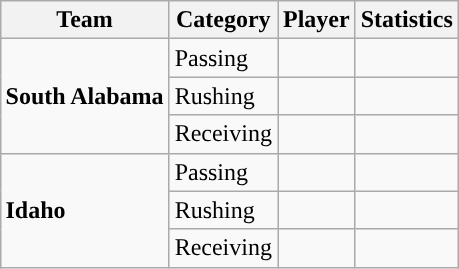<table class="wikitable" style="float: right;">
<tr>
<th>Team</th>
<th>Category</th>
<th>Player</th>
<th>Statistics</th>
</tr>
<tr>
<td rowspan=3><strong>South Alabama</strong></td>
<td>Passing</td>
<td></td>
<td></td>
</tr>
<tr>
<td>Rushing</td>
<td></td>
<td></td>
</tr>
<tr>
<td>Receiving</td>
<td></td>
<td></td>
</tr>
<tr>
<td rowspan=3><strong>Idaho</strong></td>
<td>Passing</td>
<td></td>
<td></td>
</tr>
<tr>
<td>Rushing</td>
<td></td>
<td></td>
</tr>
<tr>
<td>Receiving</td>
<td></td>
<td></td>
</tr>
</table>
